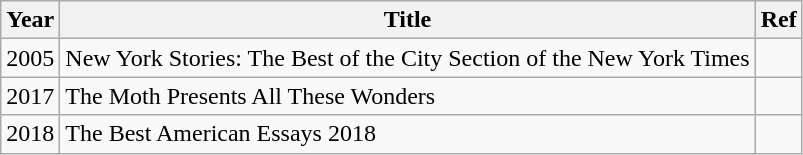<table class="wikitable">
<tr>
<th>Year</th>
<th>Title</th>
<th>Ref</th>
</tr>
<tr>
<td>2005</td>
<td>New York Stories: The Best of the City Section of the New York Times</td>
<td></td>
</tr>
<tr>
<td>2017</td>
<td>The Moth Presents All These Wonders</td>
<td></td>
</tr>
<tr>
<td>2018</td>
<td>The Best American Essays 2018</td>
<td></td>
</tr>
</table>
